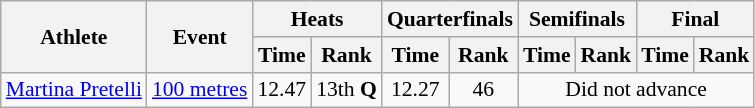<table class=wikitable style="font-size:90%;">
<tr>
<th rowspan="2">Athlete</th>
<th rowspan="2">Event</th>
<th colspan="2">Heats</th>
<th colspan="2">Quarterfinals</th>
<th colspan="2">Semifinals</th>
<th colspan="2">Final</th>
</tr>
<tr>
<th>Time</th>
<th>Rank</th>
<th>Time</th>
<th>Rank</th>
<th>Time</th>
<th>Rank</th>
<th>Time</th>
<th>Rank</th>
</tr>
<tr style=text-align:center>
<td style=text-align:left><a href='#'>Martina Pretelli</a></td>
<td style=text-align:left><a href='#'>100 metres</a></td>
<td>12.47</td>
<td>13th <strong>Q</strong></td>
<td>12.27</td>
<td>46</td>
<td colspan="4" align=center>Did not advance</td>
</tr>
</table>
